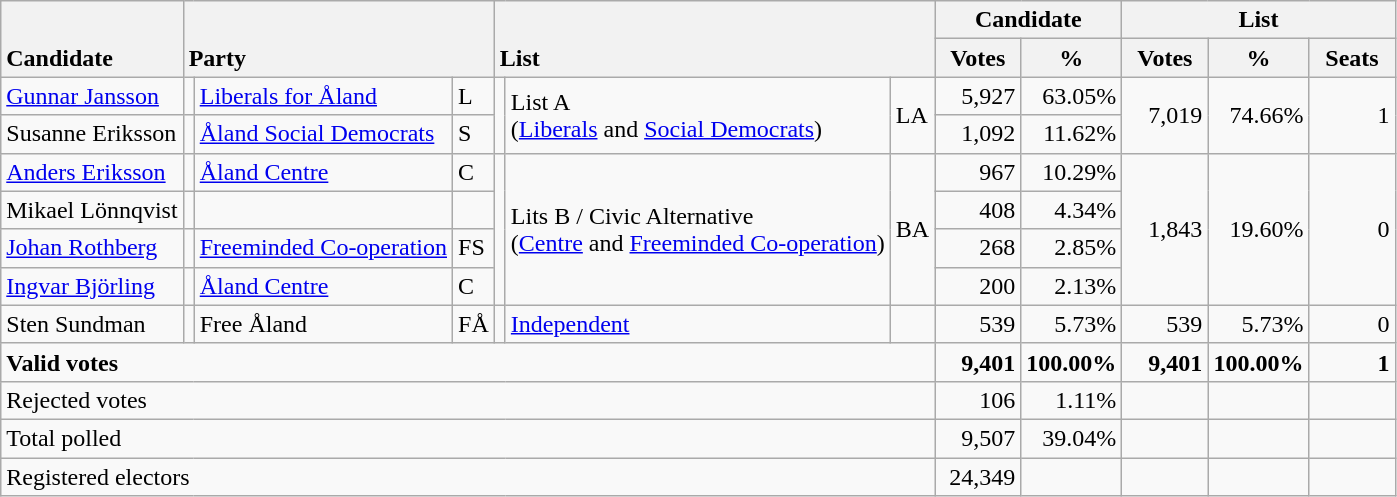<table class="wikitable" border="1" style="text-align:right;">
<tr>
<th ! style="text-align:left;" valign=bottom rowspan=2>Candidate</th>
<th style="text-align:left;" valign=bottom rowspan=2 colspan=3>Party</th>
<th style="text-align:left;" valign=bottom rowspan=2 colspan=3>List</th>
<th colspan=2>Candidate</th>
<th colspan=3>List</th>
</tr>
<tr>
<th align=center valign=bottom width="50">Votes</th>
<th align=center valign=bottom width="50">%</th>
<th align=center valign=bottom width="50">Votes</th>
<th align=center valign=bottom width="50">%</th>
<th align=center valign=bottom width="50">Seats</th>
</tr>
<tr>
<td align=left><a href='#'>Gunnar Jansson</a></td>
<td></td>
<td align=left><a href='#'>Liberals for Åland</a></td>
<td align=left>L</td>
<td rowspan=2></td>
<td rowspan=2 align=left>List A<br>(<a href='#'>Liberals</a> and <a href='#'>Social Democrats</a>)</td>
<td rowspan=2 align=left>LA</td>
<td>5,927</td>
<td>63.05%</td>
<td rowspan=2>7,019</td>
<td rowspan=2>74.66%</td>
<td rowspan=2>1</td>
</tr>
<tr>
<td align=left>Susanne Eriksson</td>
<td></td>
<td align=left><a href='#'>Åland Social Democrats</a></td>
<td align=left>S</td>
<td>1,092</td>
<td>11.62%</td>
</tr>
<tr>
<td align=left><a href='#'>Anders Eriksson</a></td>
<td></td>
<td align=left><a href='#'>Åland Centre</a></td>
<td align=left>C</td>
<td rowspan=4></td>
<td rowspan=4 align=left>Lits B / Civic Alternative<br>(<a href='#'>Centre</a> and <a href='#'>Freeminded Co-operation</a>)</td>
<td rowspan=4 align=left>BA</td>
<td>967</td>
<td>10.29%</td>
<td rowspan=4>1,843</td>
<td rowspan=4>19.60%</td>
<td rowspan=4>0</td>
</tr>
<tr>
<td align=left>Mikael Lönnqvist</td>
<td></td>
<td></td>
<td></td>
<td>408</td>
<td>4.34%</td>
</tr>
<tr>
<td align=left><a href='#'>Johan Rothberg</a></td>
<td></td>
<td align=left><a href='#'>Freeminded Co-operation</a></td>
<td align=left>FS</td>
<td>268</td>
<td>2.85%</td>
</tr>
<tr>
<td align=left><a href='#'>Ingvar Björling</a></td>
<td></td>
<td align=left><a href='#'>Åland Centre</a></td>
<td align=left>C</td>
<td>200</td>
<td>2.13%</td>
</tr>
<tr>
<td align=left>Sten Sundman</td>
<td></td>
<td align=left>Free Åland</td>
<td align=left>FÅ</td>
<td></td>
<td align=left><a href='#'>Independent</a></td>
<td align=left></td>
<td>539</td>
<td>5.73%</td>
<td>539</td>
<td>5.73%</td>
<td>0</td>
</tr>
<tr style="font-weight:bold">
<td align=left colspan=7>Valid votes</td>
<td>9,401</td>
<td>100.00%</td>
<td>9,401</td>
<td>100.00%</td>
<td>1</td>
</tr>
<tr>
<td align=left colspan=7>Rejected votes</td>
<td>106</td>
<td>1.11%</td>
<td></td>
<td></td>
<td></td>
</tr>
<tr>
<td align=left colspan=7>Total polled</td>
<td>9,507</td>
<td>39.04%</td>
<td></td>
<td></td>
<td></td>
</tr>
<tr>
<td align=left colspan=7>Registered electors</td>
<td>24,349</td>
<td></td>
<td></td>
<td></td>
<td></td>
</tr>
</table>
